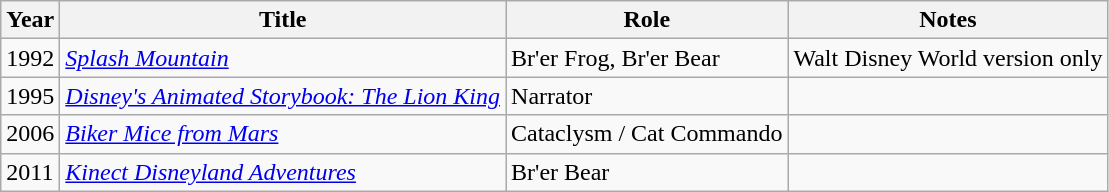<table class="wikitable sortable">
<tr>
<th>Year</th>
<th>Title</th>
<th>Role</th>
<th class="unsortable">Notes</th>
</tr>
<tr>
<td>1992</td>
<td><em><a href='#'>Splash Mountain</a></em></td>
<td>Br'er Frog, Br'er Bear</td>
<td>Walt Disney World version only</td>
</tr>
<tr>
<td>1995</td>
<td><em><a href='#'>Disney's Animated Storybook: The Lion King</a></em></td>
<td>Narrator</td>
<td></td>
</tr>
<tr>
<td>2006</td>
<td><em><a href='#'>Biker Mice from Mars</a></em></td>
<td>Cataclysm / Cat Commando</td>
<td></td>
</tr>
<tr>
<td>2011</td>
<td><em><a href='#'>Kinect Disneyland Adventures</a></em></td>
<td>Br'er Bear</td>
<td></td>
</tr>
</table>
